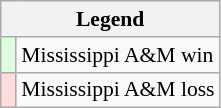<table class="wikitable" style="font-size:90%">
<tr>
<th colspan="2">Legend</th>
</tr>
<tr>
<td bgcolor="#DDFFDD"> </td>
<td>Mississippi A&M win</td>
</tr>
<tr>
<td bgcolor="#FFDDDD"> </td>
<td>Mississippi A&M loss</td>
</tr>
</table>
